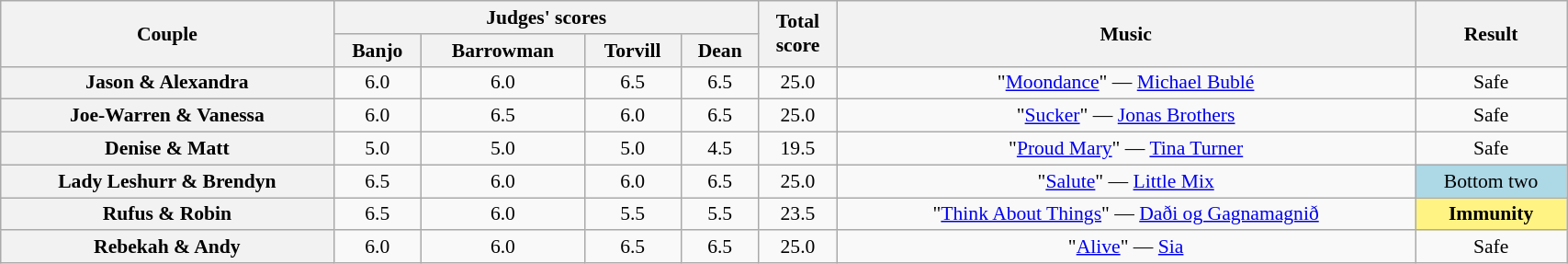<table class="wikitable sortable" style="text-align:center; font-size:90%; width:90%">
<tr>
<th scope="col" rowspan=2>Couple</th>
<th scope="col" colspan=4 class="unsortable">Judges' scores</th>
<th scope="col" rowspan=2>Total<br>score</th>
<th scope="col" rowspan=2 class="unsortable">Music</th>
<th scope="col" rowspan=2 class="unsortable">Result</th>
</tr>
<tr>
<th class="unsortable">Banjo</th>
<th class="unsortable">Barrowman</th>
<th class="unsortable">Torvill</th>
<th class="unsortable">Dean</th>
</tr>
<tr>
<th scope="row">Jason & Alexandra</th>
<td>6.0</td>
<td>6.0</td>
<td>6.5</td>
<td>6.5</td>
<td>25.0</td>
<td>"<a href='#'>Moondance</a>" — <a href='#'>Michael Bublé</a></td>
<td>Safe</td>
</tr>
<tr>
<th scope="row">Joe-Warren & Vanessa</th>
<td>6.0</td>
<td>6.5</td>
<td>6.0</td>
<td>6.5</td>
<td>25.0</td>
<td>"<a href='#'>Sucker</a>" — <a href='#'>Jonas Brothers</a></td>
<td>Safe</td>
</tr>
<tr>
<th scope="row">Denise & Matt</th>
<td>5.0</td>
<td>5.0</td>
<td>5.0</td>
<td>4.5</td>
<td>19.5</td>
<td>"<a href='#'>Proud Mary</a>" — <a href='#'>Tina Turner</a></td>
<td>Safe</td>
</tr>
<tr>
<th scope="row">Lady Leshurr & Brendyn</th>
<td>6.5</td>
<td>6.0</td>
<td>6.0</td>
<td>6.5</td>
<td>25.0</td>
<td>"<a href='#'>Salute</a>" — <a href='#'>Little Mix</a></td>
<td bgcolor="lightblue">Bottom two</td>
</tr>
<tr>
<th scope="row">Rufus & Robin</th>
<td>6.5</td>
<td>6.0</td>
<td>5.5</td>
<td>5.5</td>
<td>23.5</td>
<td>"<a href='#'>Think About Things</a>" — <a href='#'>Daði og Gagnamagnið</a></td>
<td bgcolor="fff383"><strong>Immunity</strong></td>
</tr>
<tr>
<th scope="row">Rebekah & Andy</th>
<td>6.0</td>
<td>6.0</td>
<td>6.5</td>
<td>6.5</td>
<td>25.0</td>
<td>"<a href='#'>Alive</a>" — <a href='#'>Sia</a></td>
<td>Safe</td>
</tr>
</table>
